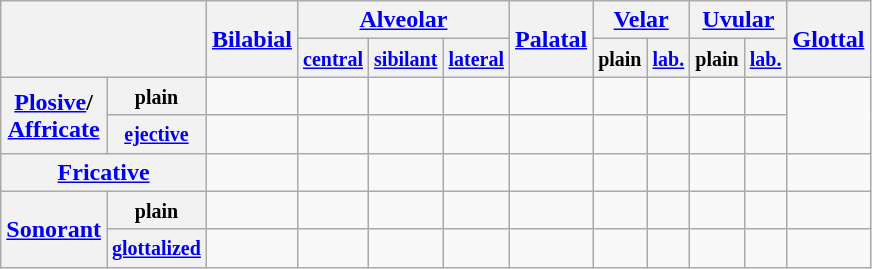<table class="wikitable" style="text-align: center;">
<tr>
<th rowspan="2" colspan="2"></th>
<th rowspan="2"><a href='#'>Bilabial</a></th>
<th colspan="3"><a href='#'>Alveolar</a></th>
<th rowspan="2"><a href='#'>Palatal</a></th>
<th colspan="2"><a href='#'>Velar</a></th>
<th colspan="2"><a href='#'>Uvular</a></th>
<th rowspan="2"><a href='#'>Glottal</a></th>
</tr>
<tr>
<th><small><a href='#'>central</a></small></th>
<th><small><a href='#'>sibilant</a></small></th>
<th><small><a href='#'>lateral</a></small></th>
<th><small>plain</small></th>
<th><small><a href='#'>lab.</a></small></th>
<th><small>plain</small></th>
<th><small><a href='#'>lab.</a></small></th>
</tr>
<tr>
<th rowspan="2"><a href='#'>Plosive</a>/<br><a href='#'>Affricate</a></th>
<th><small>plain</small></th>
<td></td>
<td></td>
<td></td>
<td></td>
<td></td>
<td></td>
<td></td>
<td></td>
<td></td>
<td rowspan="2"></td>
</tr>
<tr>
<th><small><a href='#'>ejective</a></small></th>
<td></td>
<td></td>
<td></td>
<td></td>
<td></td>
<td></td>
<td></td>
<td></td>
<td></td>
</tr>
<tr>
<th colspan="2"><a href='#'>Fricative</a></th>
<td></td>
<td></td>
<td></td>
<td></td>
<td></td>
<td></td>
<td></td>
<td></td>
<td></td>
<td></td>
</tr>
<tr>
<th rowspan="2"><a href='#'>Sonorant</a></th>
<th><small>plain</small></th>
<td></td>
<td></td>
<td></td>
<td></td>
<td></td>
<td></td>
<td></td>
<td></td>
<td></td>
<td></td>
</tr>
<tr>
<th><small><a href='#'>glottalized</a></small></th>
<td></td>
<td></td>
<td></td>
<td></td>
<td></td>
<td></td>
<td></td>
<td></td>
<td></td>
<td></td>
</tr>
</table>
